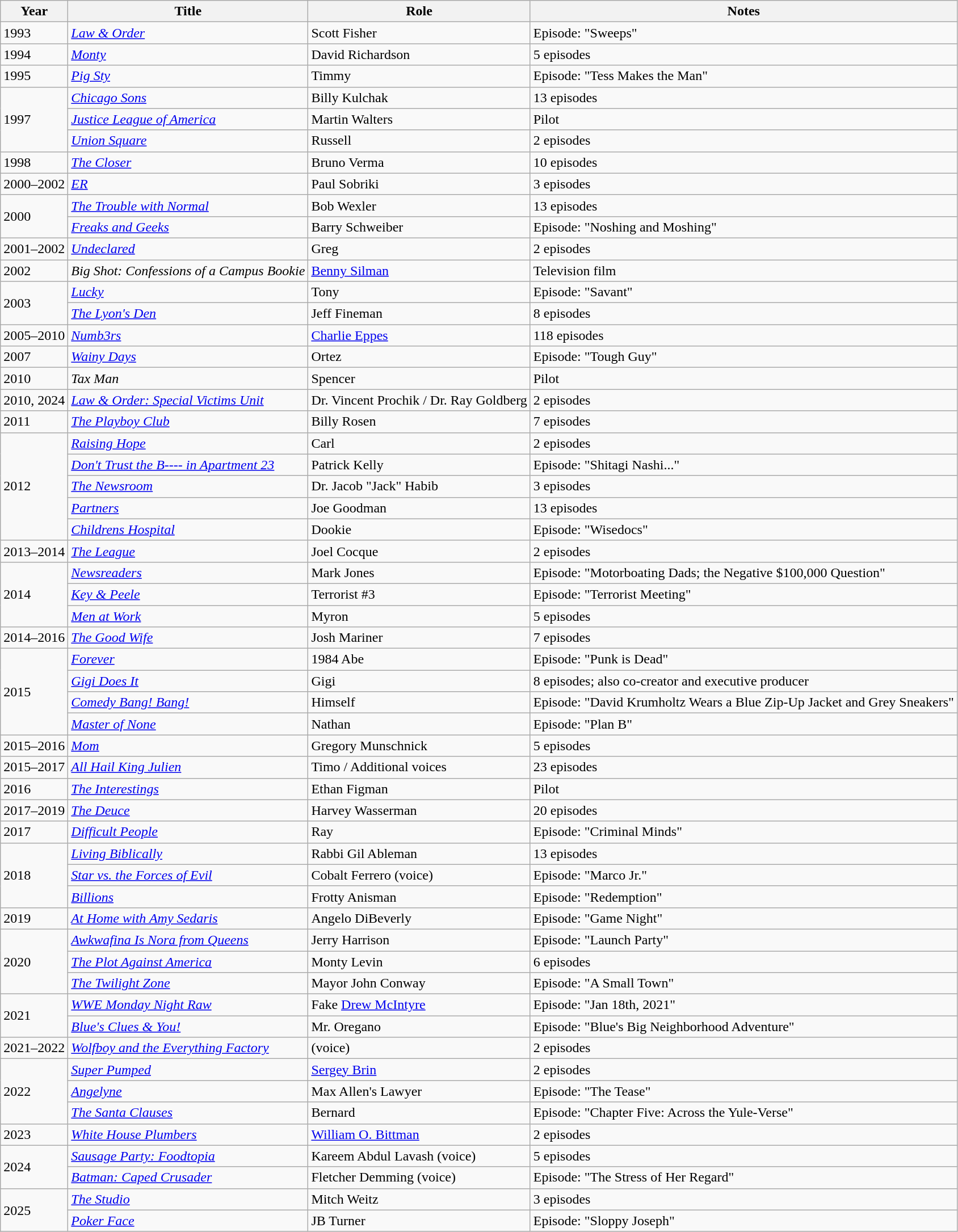<table class="wikitable sortable">
<tr>
<th>Year</th>
<th>Title</th>
<th>Role</th>
<th class="unsortable">Notes</th>
</tr>
<tr>
<td>1993</td>
<td><em><a href='#'>Law & Order</a></em></td>
<td>Scott Fisher</td>
<td>Episode: "Sweeps"</td>
</tr>
<tr>
<td>1994</td>
<td><em><a href='#'>Monty</a></em></td>
<td>David Richardson</td>
<td>5 episodes</td>
</tr>
<tr>
<td>1995</td>
<td><em><a href='#'>Pig Sty</a></em></td>
<td>Timmy</td>
<td>Episode: "Tess Makes the Man"</td>
</tr>
<tr>
<td rowspan=3>1997</td>
<td><em><a href='#'>Chicago Sons</a></em></td>
<td>Billy Kulchak</td>
<td>13 episodes</td>
</tr>
<tr>
<td><em><a href='#'>Justice League of America</a></em></td>
<td>Martin Walters</td>
<td>Pilot</td>
</tr>
<tr>
<td><em><a href='#'>Union Square</a></em></td>
<td>Russell</td>
<td>2 episodes</td>
</tr>
<tr>
<td>1998</td>
<td><em><a href='#'>The Closer</a></em></td>
<td>Bruno Verma</td>
<td>10 episodes</td>
</tr>
<tr>
<td>2000–2002</td>
<td><em><a href='#'>ER</a></em></td>
<td>Paul Sobriki</td>
<td>3 episodes</td>
</tr>
<tr>
<td rowspan=2>2000</td>
<td><em><a href='#'>The Trouble with Normal</a></em></td>
<td>Bob Wexler</td>
<td>13 episodes</td>
</tr>
<tr>
<td><em><a href='#'>Freaks and Geeks</a></em></td>
<td>Barry Schweiber</td>
<td>Episode: "Noshing and Moshing"</td>
</tr>
<tr>
<td>2001–2002</td>
<td><em><a href='#'>Undeclared</a></em></td>
<td>Greg</td>
<td>2 episodes</td>
</tr>
<tr>
<td>2002</td>
<td><em>Big Shot: Confessions of a Campus Bookie</em></td>
<td><a href='#'>Benny Silman</a></td>
<td>Television film</td>
</tr>
<tr>
<td rowspan=2>2003</td>
<td><em><a href='#'>Lucky</a></em></td>
<td>Tony</td>
<td>Episode: "Savant"</td>
</tr>
<tr>
<td><em><a href='#'>The Lyon's Den</a></em></td>
<td>Jeff Fineman</td>
<td>8 episodes</td>
</tr>
<tr>
<td>2005–2010</td>
<td><em><a href='#'>Numb3rs</a></em></td>
<td><a href='#'>Charlie Eppes</a></td>
<td>118 episodes</td>
</tr>
<tr>
<td>2007</td>
<td><em><a href='#'>Wainy Days</a></em></td>
<td>Ortez</td>
<td>Episode: "Tough Guy"</td>
</tr>
<tr>
<td>2010</td>
<td><em>Tax Man</em></td>
<td>Spencer</td>
<td>Pilot</td>
</tr>
<tr>
<td>2010, 2024</td>
<td><em><a href='#'>Law & Order: Special Victims Unit</a></em></td>
<td>Dr. Vincent Prochik / Dr. Ray Goldberg</td>
<td>2 episodes</td>
</tr>
<tr>
<td>2011</td>
<td><em><a href='#'>The Playboy Club</a></em></td>
<td>Billy Rosen</td>
<td>7 episodes</td>
</tr>
<tr>
<td rowspan=5>2012</td>
<td><em><a href='#'>Raising Hope</a></em></td>
<td>Carl</td>
<td>2 episodes</td>
</tr>
<tr>
<td><em><a href='#'>Don't Trust the B---- in Apartment 23</a></em></td>
<td>Patrick Kelly</td>
<td>Episode: "Shitagi Nashi..."</td>
</tr>
<tr>
<td><em><a href='#'>The Newsroom</a></em></td>
<td>Dr. Jacob "Jack" Habib</td>
<td>3 episodes</td>
</tr>
<tr>
<td><em><a href='#'>Partners</a></em></td>
<td>Joe Goodman</td>
<td>13 episodes</td>
</tr>
<tr>
<td><em><a href='#'>Childrens Hospital</a></em></td>
<td>Dookie</td>
<td>Episode: "Wisedocs"</td>
</tr>
<tr>
<td>2013–2014</td>
<td><em><a href='#'>The League</a></em></td>
<td>Joel Cocque</td>
<td>2 episodes</td>
</tr>
<tr>
<td rowspan=3>2014</td>
<td><em><a href='#'>Newsreaders</a></em></td>
<td>Mark Jones</td>
<td>Episode: "Motorboating Dads; the Negative $100,000 Question"</td>
</tr>
<tr>
<td><em><a href='#'>Key & Peele</a></em></td>
<td>Terrorist #3</td>
<td>Episode: "Terrorist Meeting"</td>
</tr>
<tr>
<td><em><a href='#'>Men at Work</a></em></td>
<td>Myron</td>
<td>5 episodes</td>
</tr>
<tr>
<td>2014–2016</td>
<td><em><a href='#'>The Good Wife</a></em></td>
<td>Josh Mariner</td>
<td>7 episodes</td>
</tr>
<tr>
<td rowspan=4>2015</td>
<td><em><a href='#'>Forever</a></em></td>
<td>1984 Abe</td>
<td>Episode: "Punk is Dead"</td>
</tr>
<tr>
<td><em><a href='#'>Gigi Does It</a></em></td>
<td>Gigi</td>
<td>8 episodes; also co-creator and executive producer</td>
</tr>
<tr>
<td><em><a href='#'>Comedy Bang! Bang!</a></em></td>
<td>Himself</td>
<td>Episode: "David Krumholtz Wears a Blue Zip-Up Jacket and Grey Sneakers"</td>
</tr>
<tr>
<td><em><a href='#'>Master of None</a></em></td>
<td>Nathan</td>
<td>Episode: "Plan B"</td>
</tr>
<tr>
<td>2015–2016</td>
<td><em><a href='#'>Mom</a></em></td>
<td>Gregory Munschnick</td>
<td>5 episodes</td>
</tr>
<tr>
<td>2015–2017</td>
<td><em><a href='#'>All Hail King Julien</a></em></td>
<td>Timo / Additional voices</td>
<td>23 episodes</td>
</tr>
<tr>
<td>2016</td>
<td><em><a href='#'>The Interestings</a></em></td>
<td>Ethan Figman</td>
<td>Pilot</td>
</tr>
<tr>
<td>2017–2019</td>
<td><em><a href='#'>The Deuce</a></em></td>
<td>Harvey Wasserman</td>
<td>20 episodes</td>
</tr>
<tr>
<td>2017</td>
<td><em><a href='#'>Difficult People</a></em></td>
<td>Ray</td>
<td>Episode: "Criminal Minds"</td>
</tr>
<tr>
<td rowspan=3>2018</td>
<td><em><a href='#'>Living Biblically</a></em></td>
<td>Rabbi Gil Ableman</td>
<td>13 episodes</td>
</tr>
<tr>
<td><em><a href='#'>Star vs. the Forces of Evil</a></em></td>
<td>Cobalt Ferrero (voice)</td>
<td>Episode: "Marco Jr."</td>
</tr>
<tr>
<td><em><a href='#'>Billions</a></em></td>
<td>Frotty Anisman</td>
<td>Episode: "Redemption"</td>
</tr>
<tr>
<td>2019</td>
<td><em><a href='#'>At Home with Amy Sedaris</a></em></td>
<td>Angelo DiBeverly</td>
<td>Episode: "Game Night"</td>
</tr>
<tr>
<td rowspan=3>2020</td>
<td><em><a href='#'>Awkwafina Is Nora from Queens</a></em></td>
<td>Jerry Harrison</td>
<td>Episode: "Launch Party"</td>
</tr>
<tr>
<td><em><a href='#'>The Plot Against America</a></em></td>
<td>Monty Levin</td>
<td>6 episodes</td>
</tr>
<tr>
<td><em><a href='#'>The Twilight Zone</a></em></td>
<td>Mayor John Conway</td>
<td>Episode: "A Small Town"</td>
</tr>
<tr>
<td rowspan=2>2021</td>
<td><em><a href='#'>WWE Monday Night Raw</a></em></td>
<td>Fake <a href='#'>Drew McIntyre</a></td>
<td>Episode: "Jan 18th, 2021"</td>
</tr>
<tr>
<td><em><a href='#'>Blue's Clues & You!</a></em></td>
<td>Mr. Oregano</td>
<td>Episode: "Blue's Big Neighborhood Adventure"</td>
</tr>
<tr>
<td>2021–2022</td>
<td><em><a href='#'>Wolfboy and the Everything Factory</a></em></td>
<td>(voice)</td>
<td>2 episodes</td>
</tr>
<tr>
<td rowspan=3>2022</td>
<td><em><a href='#'>Super Pumped</a></em></td>
<td><a href='#'>Sergey Brin</a></td>
<td>2 episodes</td>
</tr>
<tr>
<td><em><a href='#'>Angelyne</a></em></td>
<td>Max Allen's Lawyer</td>
<td>Episode: "The Tease"</td>
</tr>
<tr>
<td><em><a href='#'>The Santa Clauses</a></em></td>
<td>Bernard</td>
<td>Episode: "Chapter Five: Across the Yule-Verse"</td>
</tr>
<tr>
<td>2023</td>
<td><em><a href='#'>White House Plumbers</a></em></td>
<td><a href='#'>William O. Bittman</a></td>
<td>2 episodes</td>
</tr>
<tr>
<td rowspan="2">2024</td>
<td><em><a href='#'>Sausage Party: Foodtopia</a></em></td>
<td>Kareem Abdul Lavash (voice)</td>
<td>5 episodes</td>
</tr>
<tr>
<td><em><a href='#'>Batman: Caped Crusader</a></em></td>
<td>Fletcher Demming (voice)</td>
<td>Episode: "The Stress of Her Regard"</td>
</tr>
<tr>
<td rowspan="2">2025</td>
<td><em><a href='#'>The Studio</a></em></td>
<td>Mitch Weitz</td>
<td>3 episodes</td>
</tr>
<tr>
<td><em><a href='#'>Poker Face</a></em></td>
<td>JB Turner</td>
<td>Episode: "Sloppy Joseph"</td>
</tr>
</table>
